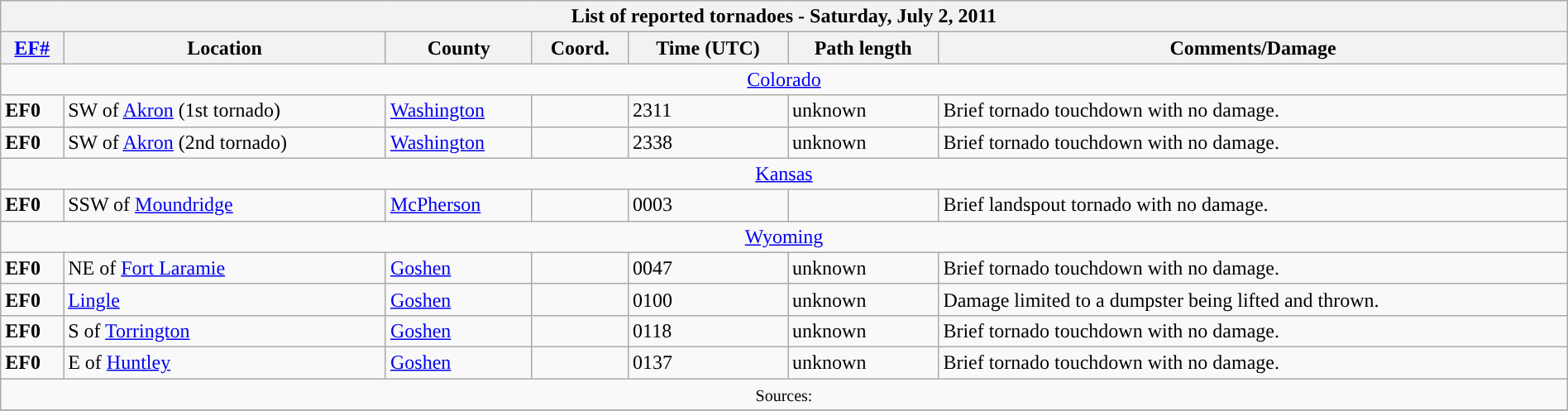<table class="wikitable collapsible" width="100%">
<tr>
<th colspan="7">List of reported tornadoes - Saturday, July 2, 2011</th>
</tr>
<tr>
<th><a href='#'>EF#</a></th>
<th>Location</th>
<th>County</th>
<th>Coord.</th>
<th>Time (UTC)</th>
<th>Path length</th>
<th>Comments/Damage</th>
</tr>
<tr>
<td colspan="7" align=center><a href='#'>Colorado</a></td>
</tr>
<tr>
<td><strong>EF0</strong></td>
<td>SW of <a href='#'>Akron</a> (1st tornado)</td>
<td><a href='#'>Washington</a></td>
<td></td>
<td>2311</td>
<td>unknown</td>
<td>Brief tornado touchdown with no damage.</td>
</tr>
<tr>
<td><strong>EF0</strong></td>
<td>SW of <a href='#'>Akron</a> (2nd tornado)</td>
<td><a href='#'>Washington</a></td>
<td></td>
<td>2338</td>
<td>unknown</td>
<td>Brief tornado touchdown with no damage.</td>
</tr>
<tr>
<td colspan="7" align=center><a href='#'>Kansas</a></td>
</tr>
<tr>
<td><strong>EF0</strong></td>
<td>SSW of <a href='#'>Moundridge</a></td>
<td><a href='#'>McPherson</a></td>
<td></td>
<td>0003</td>
<td></td>
<td>Brief landspout tornado with no damage.</td>
</tr>
<tr>
<td colspan="7" align=center><a href='#'>Wyoming</a></td>
</tr>
<tr>
<td><strong>EF0</strong></td>
<td>NE of <a href='#'>Fort Laramie</a></td>
<td><a href='#'>Goshen</a></td>
<td></td>
<td>0047</td>
<td>unknown</td>
<td>Brief tornado touchdown with no damage.</td>
</tr>
<tr>
<td><strong>EF0</strong></td>
<td><a href='#'>Lingle</a></td>
<td><a href='#'>Goshen</a></td>
<td></td>
<td>0100</td>
<td>unknown</td>
<td>Damage limited to a dumpster being lifted and thrown.</td>
</tr>
<tr>
<td><strong>EF0</strong></td>
<td>S of <a href='#'>Torrington</a></td>
<td><a href='#'>Goshen</a></td>
<td></td>
<td>0118</td>
<td>unknown</td>
<td>Brief tornado touchdown with no damage.</td>
</tr>
<tr>
<td><strong>EF0</strong></td>
<td>E of <a href='#'>Huntley</a></td>
<td><a href='#'>Goshen</a></td>
<td></td>
<td>0137</td>
<td>unknown</td>
<td>Brief tornado touchdown with no damage.</td>
</tr>
<tr>
<td colspan="7" align=center><small>Sources: </small></td>
</tr>
<tr>
</tr>
</table>
